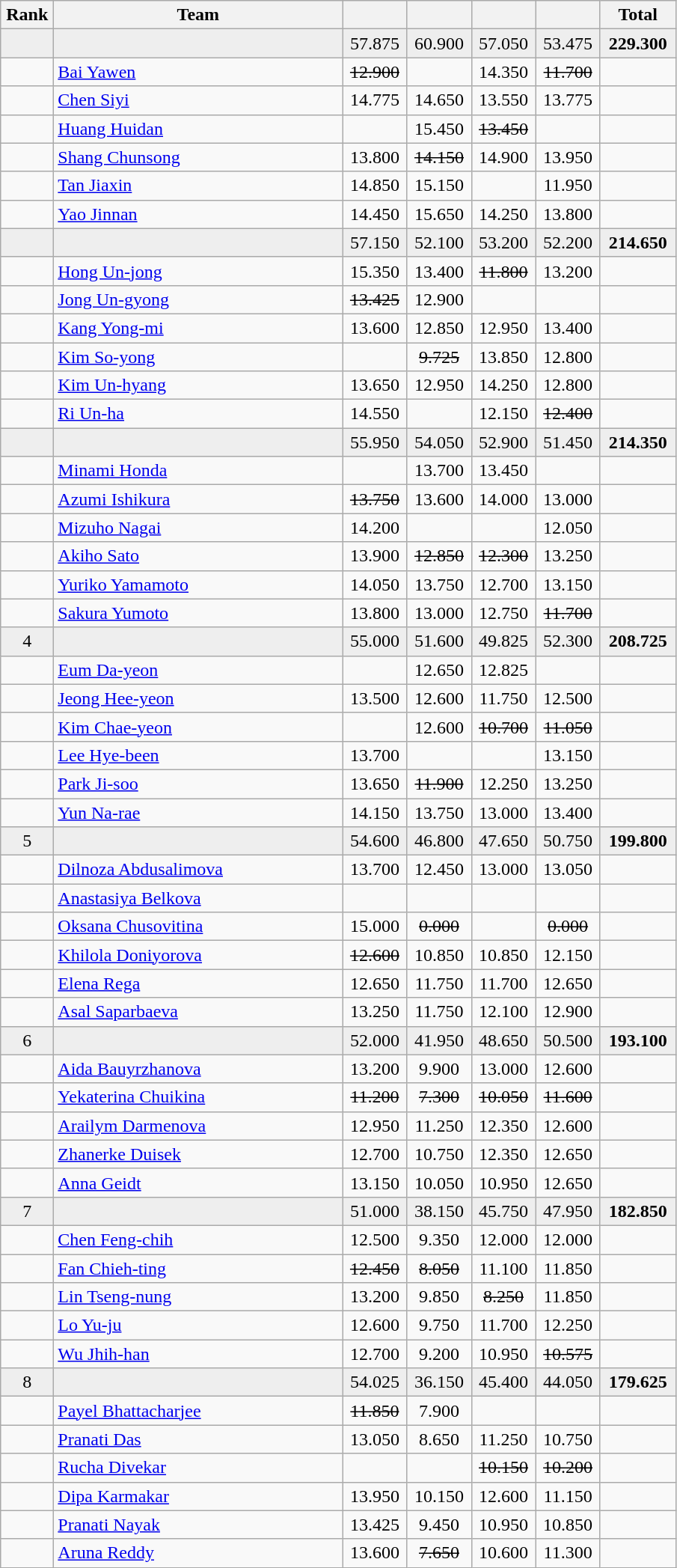<table class=wikitable style="text-align:center">
<tr>
<th width=40>Rank</th>
<th width=250>Team</th>
<th width=50></th>
<th width=50></th>
<th width=50></th>
<th width=50></th>
<th width=60>Total</th>
</tr>
<tr bgcolor=eeeeee>
<td></td>
<td align=left></td>
<td>57.875</td>
<td>60.900</td>
<td>57.050</td>
<td>53.475</td>
<td><strong>229.300</strong></td>
</tr>
<tr>
<td></td>
<td align=left><a href='#'>Bai Yawen</a></td>
<td><s>12.900</s></td>
<td></td>
<td>14.350</td>
<td><s>11.700</s></td>
<td></td>
</tr>
<tr>
<td></td>
<td align=left><a href='#'>Chen Siyi</a></td>
<td>14.775</td>
<td>14.650</td>
<td>13.550</td>
<td>13.775</td>
<td></td>
</tr>
<tr>
<td></td>
<td align=left><a href='#'>Huang Huidan</a></td>
<td></td>
<td>15.450</td>
<td><s>13.450</s></td>
<td></td>
<td></td>
</tr>
<tr>
<td></td>
<td align=left><a href='#'>Shang Chunsong</a></td>
<td>13.800</td>
<td><s>14.150</s></td>
<td>14.900</td>
<td>13.950</td>
<td></td>
</tr>
<tr>
<td></td>
<td align=left><a href='#'>Tan Jiaxin</a></td>
<td>14.850</td>
<td>15.150</td>
<td></td>
<td>11.950</td>
<td></td>
</tr>
<tr>
<td></td>
<td align=left><a href='#'>Yao Jinnan</a></td>
<td>14.450</td>
<td>15.650</td>
<td>14.250</td>
<td>13.800</td>
<td></td>
</tr>
<tr bgcolor=eeeeee>
<td></td>
<td align=left></td>
<td>57.150</td>
<td>52.100</td>
<td>53.200</td>
<td>52.200</td>
<td><strong>214.650</strong></td>
</tr>
<tr>
<td></td>
<td align=left><a href='#'>Hong Un-jong</a></td>
<td>15.350</td>
<td>13.400</td>
<td><s>11.800</s></td>
<td>13.200</td>
<td></td>
</tr>
<tr>
<td></td>
<td align=left><a href='#'>Jong Un-gyong</a></td>
<td><s>13.425</s></td>
<td>12.900</td>
<td></td>
<td></td>
<td></td>
</tr>
<tr>
<td></td>
<td align=left><a href='#'>Kang Yong-mi</a></td>
<td>13.600</td>
<td>12.850</td>
<td>12.950</td>
<td>13.400</td>
<td></td>
</tr>
<tr>
<td></td>
<td align=left><a href='#'>Kim So-yong</a></td>
<td></td>
<td><s>9.725</s></td>
<td>13.850</td>
<td>12.800</td>
<td></td>
</tr>
<tr>
<td></td>
<td align=left><a href='#'>Kim Un-hyang</a></td>
<td>13.650</td>
<td>12.950</td>
<td>14.250</td>
<td>12.800</td>
<td></td>
</tr>
<tr>
<td></td>
<td align=left><a href='#'>Ri Un-ha</a></td>
<td>14.550</td>
<td></td>
<td>12.150</td>
<td><s>12.400</s></td>
<td></td>
</tr>
<tr bgcolor=eeeeee>
<td></td>
<td align=left></td>
<td>55.950</td>
<td>54.050</td>
<td>52.900</td>
<td>51.450</td>
<td><strong>214.350</strong></td>
</tr>
<tr>
<td></td>
<td align=left><a href='#'>Minami Honda</a></td>
<td></td>
<td>13.700</td>
<td>13.450</td>
<td></td>
<td></td>
</tr>
<tr>
<td></td>
<td align=left><a href='#'>Azumi Ishikura</a></td>
<td><s>13.750</s></td>
<td>13.600</td>
<td>14.000</td>
<td>13.000</td>
<td></td>
</tr>
<tr>
<td></td>
<td align=left><a href='#'>Mizuho Nagai</a></td>
<td>14.200</td>
<td></td>
<td></td>
<td>12.050</td>
<td></td>
</tr>
<tr>
<td></td>
<td align=left><a href='#'>Akiho Sato</a></td>
<td>13.900</td>
<td><s>12.850</s></td>
<td><s>12.300</s></td>
<td>13.250</td>
<td></td>
</tr>
<tr>
<td></td>
<td align=left><a href='#'>Yuriko Yamamoto</a></td>
<td>14.050</td>
<td>13.750</td>
<td>12.700</td>
<td>13.150</td>
<td></td>
</tr>
<tr>
<td></td>
<td align=left><a href='#'>Sakura Yumoto</a></td>
<td>13.800</td>
<td>13.000</td>
<td>12.750</td>
<td><s>11.700</s></td>
<td></td>
</tr>
<tr bgcolor=eeeeee>
<td>4</td>
<td align=left></td>
<td>55.000</td>
<td>51.600</td>
<td>49.825</td>
<td>52.300</td>
<td><strong>208.725</strong></td>
</tr>
<tr>
<td></td>
<td align=left><a href='#'>Eum Da-yeon</a></td>
<td></td>
<td>12.650</td>
<td>12.825</td>
<td></td>
<td></td>
</tr>
<tr>
<td></td>
<td align=left><a href='#'>Jeong Hee-yeon</a></td>
<td>13.500</td>
<td>12.600</td>
<td>11.750</td>
<td>12.500</td>
<td></td>
</tr>
<tr>
<td></td>
<td align=left><a href='#'>Kim Chae-yeon</a></td>
<td></td>
<td>12.600</td>
<td><s>10.700</s></td>
<td><s>11.050</s></td>
<td></td>
</tr>
<tr>
<td></td>
<td align=left><a href='#'>Lee Hye-been</a></td>
<td>13.700</td>
<td></td>
<td></td>
<td>13.150</td>
<td></td>
</tr>
<tr>
<td></td>
<td align=left><a href='#'>Park Ji-soo</a></td>
<td>13.650</td>
<td><s>11.900</s></td>
<td>12.250</td>
<td>13.250</td>
<td></td>
</tr>
<tr>
<td></td>
<td align=left><a href='#'>Yun Na-rae</a></td>
<td>14.150</td>
<td>13.750</td>
<td>13.000</td>
<td>13.400</td>
<td></td>
</tr>
<tr bgcolor=eeeeee>
<td>5</td>
<td align=left></td>
<td>54.600</td>
<td>46.800</td>
<td>47.650</td>
<td>50.750</td>
<td><strong>199.800</strong></td>
</tr>
<tr>
<td></td>
<td align=left><a href='#'>Dilnoza Abdusalimova</a></td>
<td>13.700</td>
<td>12.450</td>
<td>13.000</td>
<td>13.050</td>
<td></td>
</tr>
<tr>
<td></td>
<td align=left><a href='#'>Anastasiya Belkova</a></td>
<td></td>
<td></td>
<td></td>
<td></td>
<td></td>
</tr>
<tr>
<td></td>
<td align=left><a href='#'>Oksana Chusovitina</a></td>
<td>15.000</td>
<td><s>0.000</s></td>
<td></td>
<td><s>0.000</s></td>
<td></td>
</tr>
<tr>
<td></td>
<td align=left><a href='#'>Khilola Doniyorova</a></td>
<td><s>12.600</s></td>
<td>10.850</td>
<td>10.850</td>
<td>12.150</td>
<td></td>
</tr>
<tr>
<td></td>
<td align=left><a href='#'>Elena Rega</a></td>
<td>12.650</td>
<td>11.750</td>
<td>11.700</td>
<td>12.650</td>
<td></td>
</tr>
<tr>
<td></td>
<td align=left><a href='#'>Asal Saparbaeva</a></td>
<td>13.250</td>
<td>11.750</td>
<td>12.100</td>
<td>12.900</td>
<td></td>
</tr>
<tr bgcolor=eeeeee>
<td>6</td>
<td align=left></td>
<td>52.000</td>
<td>41.950</td>
<td>48.650</td>
<td>50.500</td>
<td><strong>193.100</strong></td>
</tr>
<tr>
<td></td>
<td align=left><a href='#'>Aida Bauyrzhanova</a></td>
<td>13.200</td>
<td>9.900</td>
<td>13.000</td>
<td>12.600</td>
<td></td>
</tr>
<tr>
<td></td>
<td align=left><a href='#'>Yekaterina Chuikina</a></td>
<td><s>11.200</s></td>
<td><s>7.300</s></td>
<td><s>10.050</s></td>
<td><s>11.600</s></td>
<td></td>
</tr>
<tr>
<td></td>
<td align=left><a href='#'>Arailym Darmenova</a></td>
<td>12.950</td>
<td>11.250</td>
<td>12.350</td>
<td>12.600</td>
<td></td>
</tr>
<tr>
<td></td>
<td align=left><a href='#'>Zhanerke Duisek</a></td>
<td>12.700</td>
<td>10.750</td>
<td>12.350</td>
<td>12.650</td>
<td></td>
</tr>
<tr>
<td></td>
<td align=left><a href='#'>Anna Geidt</a></td>
<td>13.150</td>
<td>10.050</td>
<td>10.950</td>
<td>12.650</td>
<td></td>
</tr>
<tr bgcolor=eeeeee>
<td>7</td>
<td align=left></td>
<td>51.000</td>
<td>38.150</td>
<td>45.750</td>
<td>47.950</td>
<td><strong>182.850</strong></td>
</tr>
<tr>
<td></td>
<td align=left><a href='#'>Chen Feng-chih</a></td>
<td>12.500</td>
<td>9.350</td>
<td>12.000</td>
<td>12.000</td>
<td></td>
</tr>
<tr>
<td></td>
<td align=left><a href='#'>Fan Chieh-ting</a></td>
<td><s>12.450</s></td>
<td><s>8.050</s></td>
<td>11.100</td>
<td>11.850</td>
<td></td>
</tr>
<tr>
<td></td>
<td align=left><a href='#'>Lin Tseng-nung</a></td>
<td>13.200</td>
<td>9.850</td>
<td><s>8.250</s></td>
<td>11.850</td>
<td></td>
</tr>
<tr>
<td></td>
<td align=left><a href='#'>Lo Yu-ju</a></td>
<td>12.600</td>
<td>9.750</td>
<td>11.700</td>
<td>12.250</td>
<td></td>
</tr>
<tr>
<td></td>
<td align=left><a href='#'>Wu Jhih-han</a></td>
<td>12.700</td>
<td>9.200</td>
<td>10.950</td>
<td><s>10.575</s></td>
<td></td>
</tr>
<tr bgcolor=eeeeee>
<td>8</td>
<td align=left></td>
<td>54.025</td>
<td>36.150</td>
<td>45.400</td>
<td>44.050</td>
<td><strong>179.625</strong></td>
</tr>
<tr>
<td></td>
<td align=left><a href='#'>Payel Bhattacharjee</a></td>
<td><s>11.850</s></td>
<td>7.900</td>
<td></td>
<td></td>
<td></td>
</tr>
<tr>
<td></td>
<td align=left><a href='#'>Pranati Das</a></td>
<td>13.050</td>
<td>8.650</td>
<td>11.250</td>
<td>10.750</td>
<td></td>
</tr>
<tr>
<td></td>
<td align=left><a href='#'>Rucha Divekar</a></td>
<td></td>
<td></td>
<td><s>10.150</s></td>
<td><s>10.200</s></td>
<td></td>
</tr>
<tr>
<td></td>
<td align=left><a href='#'>Dipa Karmakar</a></td>
<td>13.950</td>
<td>10.150</td>
<td>12.600</td>
<td>11.150</td>
<td></td>
</tr>
<tr>
<td></td>
<td align=left><a href='#'>Pranati Nayak</a></td>
<td>13.425</td>
<td>9.450</td>
<td>10.950</td>
<td>10.850</td>
<td></td>
</tr>
<tr>
<td></td>
<td align=left><a href='#'>Aruna Reddy</a></td>
<td>13.600</td>
<td><s>7.650</s></td>
<td>10.600</td>
<td>11.300</td>
<td></td>
</tr>
</table>
